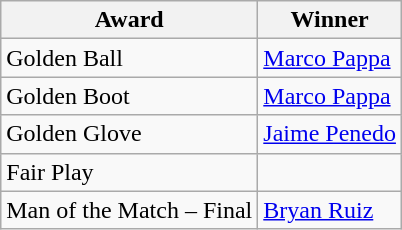<table class="wikitable">
<tr>
<th>Award</th>
<th>Winner</th>
</tr>
<tr>
<td>Golden Ball</td>
<td> <a href='#'>Marco Pappa</a></td>
</tr>
<tr>
<td>Golden Boot</td>
<td> <a href='#'>Marco Pappa</a></td>
</tr>
<tr>
<td>Golden Glove</td>
<td> <a href='#'>Jaime Penedo</a></td>
</tr>
<tr>
<td>Fair Play</td>
<td></td>
</tr>
<tr>
<td>Man of the Match – Final</td>
<td> <a href='#'>Bryan Ruiz</a></td>
</tr>
</table>
